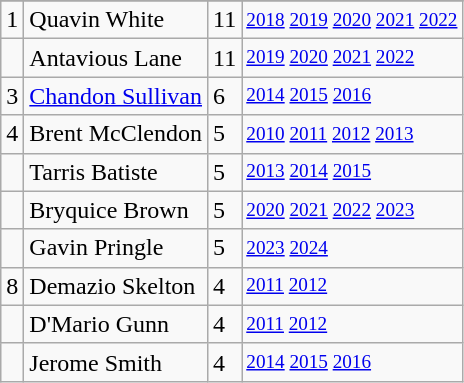<table class="wikitable">
<tr>
</tr>
<tr>
<td>1</td>
<td>Quavin White</td>
<td>11</td>
<td style="font-size:80%;"><a href='#'>2018</a> <a href='#'>2019</a> <a href='#'>2020</a> <a href='#'>2021</a> <a href='#'>2022</a></td>
</tr>
<tr>
<td></td>
<td>Antavious Lane</td>
<td>11</td>
<td style="font-size:80%;"><a href='#'>2019</a> <a href='#'>2020</a> <a href='#'>2021</a> <a href='#'>2022</a></td>
</tr>
<tr>
<td>3</td>
<td><a href='#'>Chandon Sullivan</a></td>
<td>6</td>
<td style="font-size:80%;"><a href='#'>2014</a> <a href='#'>2015</a> <a href='#'>2016</a></td>
</tr>
<tr>
<td>4</td>
<td>Brent McClendon</td>
<td>5</td>
<td style="font-size:80%;"><a href='#'>2010</a> <a href='#'>2011</a> <a href='#'>2012</a> <a href='#'>2013</a></td>
</tr>
<tr>
<td></td>
<td>Tarris Batiste</td>
<td>5</td>
<td style="font-size:80%;"><a href='#'>2013</a> <a href='#'>2014</a> <a href='#'>2015</a></td>
</tr>
<tr>
<td></td>
<td>Bryquice Brown</td>
<td>5</td>
<td style="font-size:80%;"><a href='#'>2020</a> <a href='#'>2021</a> <a href='#'>2022</a> <a href='#'>2023</a></td>
</tr>
<tr>
<td></td>
<td>Gavin Pringle</td>
<td>5</td>
<td style="font-size:80%;"><a href='#'>2023</a> <a href='#'>2024</a></td>
</tr>
<tr>
<td>8</td>
<td>Demazio Skelton</td>
<td>4</td>
<td style="font-size:80%;"><a href='#'>2011</a> <a href='#'>2012</a></td>
</tr>
<tr>
<td></td>
<td>D'Mario Gunn</td>
<td>4</td>
<td style="font-size:80%;"><a href='#'>2011</a> <a href='#'>2012</a></td>
</tr>
<tr>
<td></td>
<td>Jerome Smith</td>
<td>4</td>
<td style="font-size:80%;"><a href='#'>2014</a> <a href='#'>2015</a> <a href='#'>2016</a></td>
</tr>
</table>
